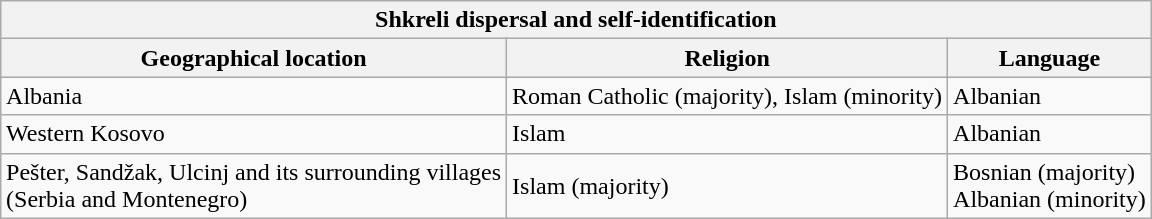<table class="wikitable" style="float:right; margin:1em; margin-top:0;">
<tr>
<th colspan="3"><strong>Shkreli dispersal and self-identification</strong></th>
</tr>
<tr style="background:lightgrey;">
<th>Geographical location</th>
<th>Religion</th>
<th>Language</th>
</tr>
<tr>
<td>Albania</td>
<td>Roman Catholic (majority), Islam (minority)</td>
<td>Albanian</td>
</tr>
<tr>
<td>Western Kosovo</td>
<td>Islam</td>
<td>Albanian</td>
</tr>
<tr>
<td>Pešter, Sandžak, Ulcinj and its surrounding villages<br>(Serbia and Montenegro)</td>
<td>Islam (majority)</td>
<td>Bosnian (majority)<br>Albanian (minority)</td>
</tr>
</table>
